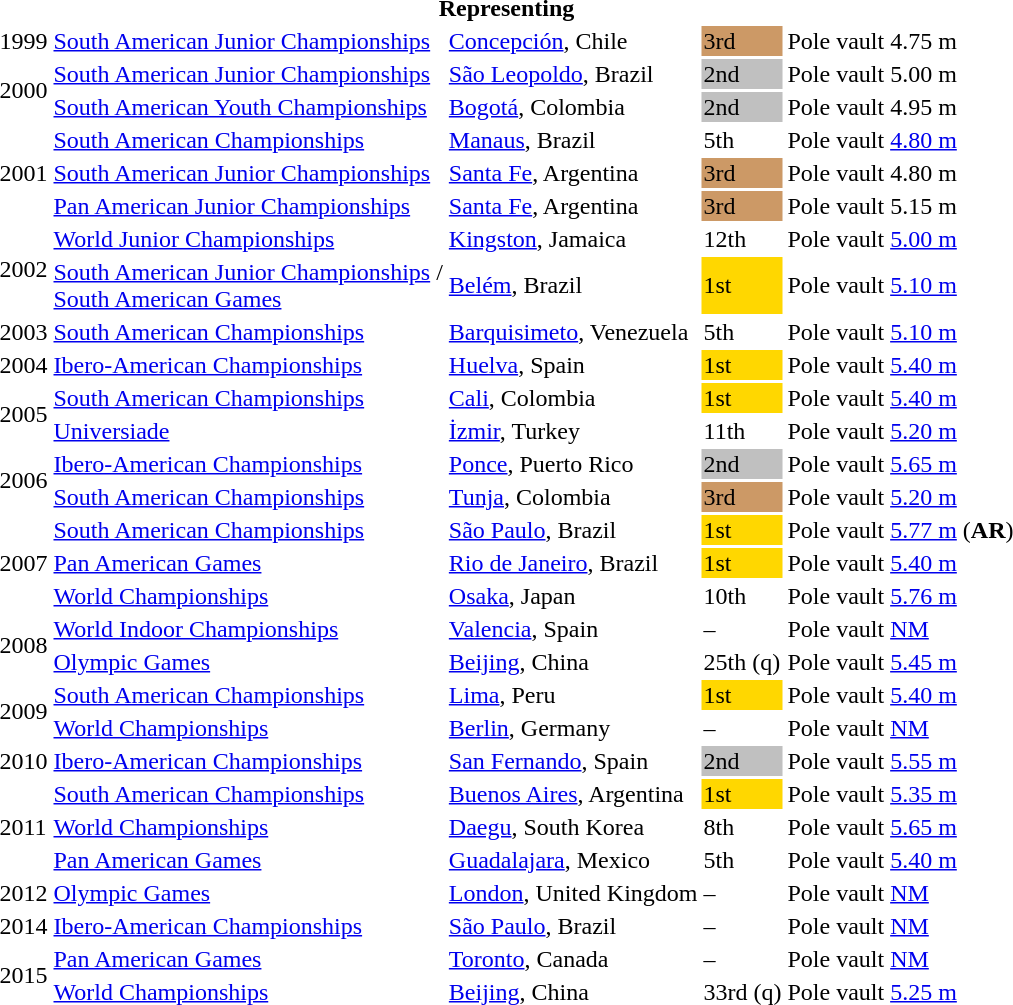<table>
<tr>
<th colspan="6">Representing </th>
</tr>
<tr>
<td>1999</td>
<td><a href='#'>South American Junior Championships</a></td>
<td><a href='#'>Concepción</a>, Chile</td>
<td bgcolor="cc9966">3rd</td>
<td>Pole vault</td>
<td>4.75 m</td>
</tr>
<tr>
<td rowspan=2>2000</td>
<td><a href='#'>South American Junior Championships</a></td>
<td><a href='#'>São Leopoldo</a>, Brazil</td>
<td bgcolor="silver">2nd</td>
<td>Pole vault</td>
<td>5.00 m</td>
</tr>
<tr>
<td><a href='#'>South American Youth Championships</a></td>
<td><a href='#'>Bogotá</a>, Colombia</td>
<td bgcolor="silver">2nd</td>
<td>Pole vault</td>
<td>4.95 m</td>
</tr>
<tr>
<td rowspan=3>2001</td>
<td><a href='#'>South American Championships</a></td>
<td><a href='#'>Manaus</a>, Brazil</td>
<td>5th</td>
<td>Pole vault</td>
<td><a href='#'>4.80 m</a></td>
</tr>
<tr>
<td><a href='#'>South American Junior Championships</a></td>
<td><a href='#'>Santa Fe</a>, Argentina</td>
<td bgcolor="cc9966">3rd</td>
<td>Pole vault</td>
<td>4.80 m</td>
</tr>
<tr>
<td><a href='#'>Pan American Junior Championships</a></td>
<td><a href='#'>Santa Fe</a>, Argentina</td>
<td bgcolor="cc9966">3rd</td>
<td>Pole vault</td>
<td>5.15 m</td>
</tr>
<tr>
<td rowspan=2>2002</td>
<td><a href='#'>World Junior Championships</a></td>
<td><a href='#'>Kingston</a>, Jamaica</td>
<td>12th</td>
<td>Pole vault</td>
<td><a href='#'>5.00 m</a></td>
</tr>
<tr>
<td><a href='#'>South American Junior Championships</a> /<br> <a href='#'>South American Games</a></td>
<td><a href='#'>Belém</a>, Brazil</td>
<td bgcolor="gold">1st</td>
<td>Pole vault</td>
<td><a href='#'>5.10 m</a></td>
</tr>
<tr>
<td>2003</td>
<td><a href='#'>South American Championships</a></td>
<td><a href='#'>Barquisimeto</a>, Venezuela</td>
<td>5th</td>
<td>Pole vault</td>
<td><a href='#'>5.10 m</a></td>
</tr>
<tr>
<td>2004</td>
<td><a href='#'>Ibero-American Championships</a></td>
<td><a href='#'>Huelva</a>, Spain</td>
<td bgcolor="gold">1st</td>
<td>Pole vault</td>
<td><a href='#'>5.40 m</a></td>
</tr>
<tr>
<td rowspan=2>2005</td>
<td><a href='#'>South American Championships</a></td>
<td><a href='#'>Cali</a>, Colombia</td>
<td bgcolor="gold">1st</td>
<td>Pole vault</td>
<td><a href='#'>5.40 m</a></td>
</tr>
<tr>
<td><a href='#'>Universiade</a></td>
<td><a href='#'>İzmir</a>, Turkey</td>
<td>11th</td>
<td>Pole vault</td>
<td><a href='#'>5.20 m</a></td>
</tr>
<tr>
<td rowspan=2>2006</td>
<td><a href='#'>Ibero-American Championships</a></td>
<td><a href='#'>Ponce</a>, Puerto Rico</td>
<td bgcolor="silver">2nd</td>
<td>Pole vault</td>
<td><a href='#'>5.65 m</a></td>
</tr>
<tr>
<td><a href='#'>South American Championships</a></td>
<td><a href='#'>Tunja</a>, Colombia</td>
<td bgcolor="cc9966">3rd</td>
<td>Pole vault</td>
<td><a href='#'>5.20 m</a></td>
</tr>
<tr>
<td rowspan=3>2007</td>
<td><a href='#'>South American Championships</a></td>
<td><a href='#'>São Paulo</a>, Brazil</td>
<td bgcolor="gold">1st</td>
<td>Pole vault</td>
<td><a href='#'>5.77 m</a> (<strong>AR</strong>)</td>
</tr>
<tr>
<td><a href='#'>Pan American Games</a></td>
<td><a href='#'>Rio de Janeiro</a>, Brazil</td>
<td bgcolor="gold">1st</td>
<td>Pole vault</td>
<td><a href='#'>5.40 m</a></td>
</tr>
<tr>
<td><a href='#'>World Championships</a></td>
<td><a href='#'>Osaka</a>, Japan</td>
<td>10th</td>
<td>Pole vault</td>
<td><a href='#'>5.76 m</a></td>
</tr>
<tr>
<td rowspan=2>2008</td>
<td><a href='#'>World Indoor Championships</a></td>
<td><a href='#'>Valencia</a>, Spain</td>
<td>–</td>
<td>Pole vault</td>
<td><a href='#'>NM</a></td>
</tr>
<tr>
<td><a href='#'>Olympic Games</a></td>
<td><a href='#'>Beijing</a>, China</td>
<td>25th (q)</td>
<td>Pole vault</td>
<td><a href='#'>5.45 m</a></td>
</tr>
<tr>
<td rowspan=2>2009</td>
<td><a href='#'>South American Championships</a></td>
<td><a href='#'>Lima</a>, Peru</td>
<td bgcolor="gold">1st</td>
<td>Pole vault</td>
<td><a href='#'>5.40 m</a></td>
</tr>
<tr>
<td><a href='#'>World Championships</a></td>
<td><a href='#'>Berlin</a>, Germany</td>
<td>–</td>
<td>Pole vault</td>
<td><a href='#'>NM</a></td>
</tr>
<tr>
<td>2010</td>
<td><a href='#'>Ibero-American Championships</a></td>
<td><a href='#'>San Fernando</a>, Spain</td>
<td bgcolor="silver">2nd</td>
<td>Pole vault</td>
<td><a href='#'>5.55 m</a></td>
</tr>
<tr>
<td rowspan=3>2011</td>
<td><a href='#'>South American Championships</a></td>
<td><a href='#'>Buenos Aires</a>, Argentina</td>
<td bgcolor="gold">1st</td>
<td>Pole vault</td>
<td><a href='#'>5.35 m</a></td>
</tr>
<tr>
<td><a href='#'>World Championships</a></td>
<td><a href='#'>Daegu</a>, South Korea</td>
<td>8th</td>
<td>Pole vault</td>
<td><a href='#'>5.65 m</a></td>
</tr>
<tr>
<td><a href='#'>Pan American Games</a></td>
<td><a href='#'>Guadalajara</a>, Mexico</td>
<td>5th</td>
<td>Pole vault</td>
<td><a href='#'>5.40 m</a></td>
</tr>
<tr>
<td>2012</td>
<td><a href='#'>Olympic Games</a></td>
<td><a href='#'>London</a>, United Kingdom</td>
<td>–</td>
<td>Pole vault</td>
<td><a href='#'>NM</a></td>
</tr>
<tr>
<td>2014</td>
<td><a href='#'>Ibero-American Championships</a></td>
<td><a href='#'>São Paulo</a>, Brazil</td>
<td>–</td>
<td>Pole vault</td>
<td><a href='#'>NM</a></td>
</tr>
<tr>
<td rowspan=2>2015</td>
<td><a href='#'>Pan American Games</a></td>
<td><a href='#'>Toronto</a>, Canada</td>
<td>–</td>
<td>Pole vault</td>
<td><a href='#'>NM</a></td>
</tr>
<tr>
<td><a href='#'>World Championships</a></td>
<td><a href='#'>Beijing</a>, China</td>
<td>33rd (q)</td>
<td>Pole vault</td>
<td><a href='#'>5.25 m</a></td>
</tr>
</table>
